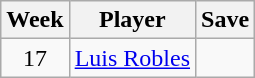<table class=wikitable>
<tr>
<th>Week</th>
<th>Player</th>
<th>Save</th>
</tr>
<tr>
<td align=center>17</td>
<td> <a href='#'>Luis Robles</a></td>
<td></td>
</tr>
</table>
